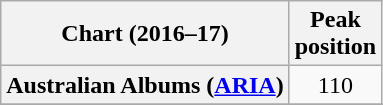<table class="wikitable sortable plainrowheaders" style="text-align:center">
<tr>
<th scope="col">Chart (2016–17)</th>
<th scope="col">Peak<br> position</th>
</tr>
<tr>
<th scope="row">Australian Albums (<a href='#'>ARIA</a>)</th>
<td>110</td>
</tr>
<tr>
</tr>
<tr>
</tr>
<tr>
</tr>
<tr>
</tr>
</table>
